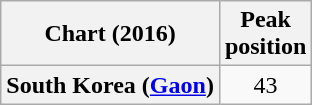<table class="wikitable plainrowheaders sortable">
<tr>
<th>Chart (2016)</th>
<th>Peak<br>position</th>
</tr>
<tr>
<th scope="row">South Korea (<a href='#'>Gaon</a>)</th>
<td align="center">43</td>
</tr>
</table>
